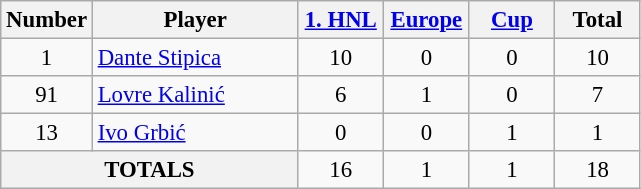<table class="wikitable sortable" style="font-size: 95%; text-align: center;">
<tr>
<th width=30>Number</th>
<th width=130>Player</th>
<th width=50><a href='#'>1. HNL</a></th>
<th width=50><a href='#'>Europe</a></th>
<th width=50><a href='#'>Cup</a></th>
<th width=50>Total</th>
</tr>
<tr>
<td>1</td>
<td align="left"> <a href='#'>Dante Stipica</a></td>
<td>10</td>
<td>0</td>
<td>0</td>
<td>10</td>
</tr>
<tr>
<td>91</td>
<td align="left"> <a href='#'>Lovre Kalinić</a></td>
<td>6</td>
<td>1</td>
<td>0</td>
<td>7</td>
</tr>
<tr>
<td>13</td>
<td align="left"> <a href='#'>Ivo Grbić</a></td>
<td>0</td>
<td>0</td>
<td>1</td>
<td>1</td>
</tr>
<tr>
<th colspan="2">TOTALS</th>
<td>16</td>
<td>1</td>
<td>1</td>
<td>18</td>
</tr>
</table>
